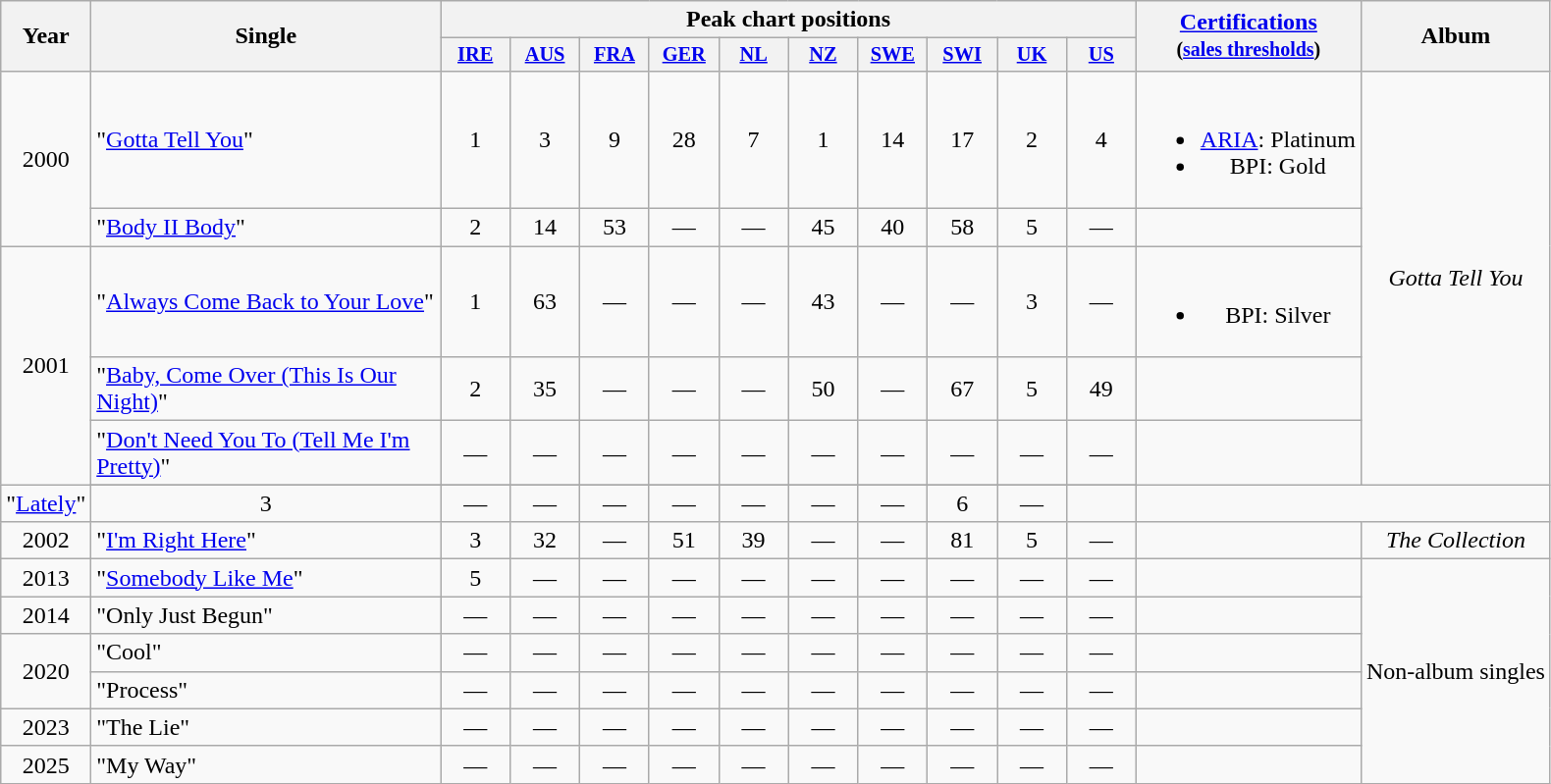<table class="wikitable" style=text-align:center;>
<tr>
<th rowspan="2">Year</th>
<th rowspan="2" style="width:230px;">Single</th>
<th colspan="10">Peak chart positions</th>
<th rowspan="2"><a href='#'>Certifications</a><br><small>(<a href='#'>sales thresholds</a>)</small></th>
<th rowspan="2">Album</th>
</tr>
<tr>
<th style="width:3em;font-size:85%;"><a href='#'>IRE</a><br></th>
<th style="width:3em;font-size:85%;"><a href='#'>AUS</a><br></th>
<th style="width:3em;font-size:85%;"><a href='#'>FRA</a><br></th>
<th style="width:3em;font-size:85%;"><a href='#'>GER</a><br></th>
<th style="width:3em;font-size:85%;"><a href='#'>NL</a><br></th>
<th style="width:3em;font-size:85%;"><a href='#'>NZ</a><br></th>
<th style="width:3em;font-size:85%;"><a href='#'>SWE</a><br></th>
<th style="width:3em;font-size:85%;"><a href='#'>SWI</a><br></th>
<th style="width:3em;font-size:85%;"><a href='#'>UK</a><br></th>
<th style="width:3em;font-size:85%;"><a href='#'>US</a><br></th>
</tr>
<tr>
<td rowspan="2">2000</td>
<td align="left">"<a href='#'>Gotta Tell You</a>"</td>
<td>1</td>
<td>3</td>
<td>9</td>
<td>28</td>
<td>7</td>
<td>1</td>
<td>14</td>
<td>17</td>
<td>2</td>
<td>4</td>
<td><br><ul><li><a href='#'>ARIA</a>: Platinum</li><li>BPI: Gold</li></ul></td>
<td rowspan="6"><em>Gotta Tell You</em></td>
</tr>
<tr>
<td align="left">"<a href='#'>Body II Body</a>"</td>
<td>2</td>
<td>14</td>
<td>53</td>
<td>—</td>
<td>—</td>
<td>45</td>
<td>40</td>
<td>58</td>
<td>5</td>
<td>—</td>
<td></td>
</tr>
<tr>
<td rowspan="4">2001</td>
<td align="left">"<a href='#'>Always Come Back to Your Love</a>"</td>
<td>1</td>
<td>63</td>
<td>—</td>
<td>—</td>
<td>—</td>
<td>43</td>
<td>—</td>
<td>—</td>
<td>3</td>
<td>—</td>
<td><br><ul><li>BPI: Silver</li></ul></td>
</tr>
<tr>
<td align="left">"<a href='#'>Baby, Come Over (This Is Our Night)</a>"</td>
<td>2</td>
<td>35</td>
<td>—</td>
<td>—</td>
<td>—</td>
<td>50</td>
<td>—</td>
<td>67</td>
<td>5</td>
<td>49</td>
<td></td>
</tr>
<tr>
<td align="left">"<a href='#'>Don't Need You To (Tell Me I'm Pretty)</a>"</td>
<td>—</td>
<td>—</td>
<td>—</td>
<td>—</td>
<td>—</td>
<td>—</td>
<td>—</td>
<td>—</td>
<td>—</td>
<td>—</td>
<td></td>
</tr>
<tr>
</tr>
<tr>
<td align="left">"<a href='#'>Lately</a>"</td>
<td>3</td>
<td>—</td>
<td>—</td>
<td>—</td>
<td>—</td>
<td>—</td>
<td>—</td>
<td>—</td>
<td>6</td>
<td>—</td>
<td></td>
</tr>
<tr>
<td>2002</td>
<td align="left">"<a href='#'>I'm Right Here</a>"</td>
<td>3</td>
<td>32</td>
<td>—</td>
<td>51</td>
<td>39</td>
<td>—</td>
<td>—</td>
<td>81</td>
<td>5</td>
<td>—</td>
<td></td>
<td><em>The Collection</em></td>
</tr>
<tr>
<td>2013</td>
<td align="left">"<a href='#'>Somebody Like Me</a>"</td>
<td>5</td>
<td>—</td>
<td>—</td>
<td>—</td>
<td>—</td>
<td>—</td>
<td>—</td>
<td>—</td>
<td>—</td>
<td>—</td>
<td></td>
<td rowspan="6">Non-album singles</td>
</tr>
<tr>
<td>2014</td>
<td align="left">"Only Just Begun"</td>
<td>—</td>
<td>—</td>
<td>—</td>
<td>—</td>
<td>—</td>
<td>—</td>
<td>—</td>
<td>—</td>
<td>—</td>
<td>—</td>
<td></td>
</tr>
<tr>
<td rowspan="2">2020</td>
<td align="left">"Cool"</td>
<td>—</td>
<td>—</td>
<td>—</td>
<td>—</td>
<td>—</td>
<td>—</td>
<td>—</td>
<td>—</td>
<td>—</td>
<td>—</td>
<td></td>
</tr>
<tr>
<td align="left">"Process"</td>
<td>—</td>
<td>—</td>
<td>—</td>
<td>—</td>
<td>—</td>
<td>—</td>
<td>—</td>
<td>—</td>
<td>—</td>
<td>—</td>
<td></td>
</tr>
<tr>
<td>2023</td>
<td align="left">"The Lie"</td>
<td>—</td>
<td>—</td>
<td>—</td>
<td>—</td>
<td>—</td>
<td>—</td>
<td>—</td>
<td>—</td>
<td>—</td>
<td>—</td>
<td></td>
</tr>
<tr>
<td>2025</td>
<td align="left">"My Way"</td>
<td>—</td>
<td>—</td>
<td>—</td>
<td>—</td>
<td>—</td>
<td>—</td>
<td>—</td>
<td>—</td>
<td>—</td>
<td>—</td>
<td></td>
</tr>
</table>
